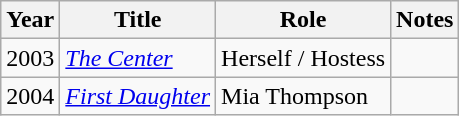<table class="wikitable">
<tr>
<th>Year</th>
<th>Title</th>
<th>Role</th>
<th>Notes</th>
</tr>
<tr>
<td>2003</td>
<td><em><a href='#'>The Center</a></em></td>
<td>Herself / Hostess</td>
<td></td>
</tr>
<tr>
<td>2004</td>
<td><em><a href='#'>First Daughter</a></em></td>
<td>Mia Thompson</td>
<td></td>
</tr>
</table>
